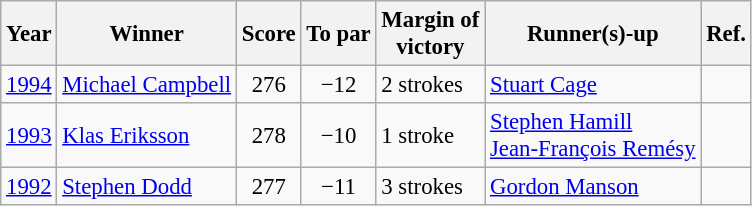<table class=wikitable style="font-size:95%">
<tr>
<th>Year</th>
<th>Winner</th>
<th>Score</th>
<th>To par</th>
<th>Margin of<br>victory</th>
<th>Runner(s)-up</th>
<th>Ref.</th>
</tr>
<tr>
<td><a href='#'>1994</a></td>
<td> <a href='#'>Michael Campbell</a></td>
<td align=center>276</td>
<td align=center>−12</td>
<td>2 strokes</td>
<td> <a href='#'>Stuart Cage</a></td>
<td></td>
</tr>
<tr>
<td><a href='#'>1993</a></td>
<td> <a href='#'>Klas Eriksson</a></td>
<td align=center>278</td>
<td align=center>−10</td>
<td>1 stroke</td>
<td> <a href='#'>Stephen Hamill</a><br> <a href='#'>Jean-François Remésy</a></td>
<td></td>
</tr>
<tr>
<td><a href='#'>1992</a></td>
<td> <a href='#'>Stephen Dodd</a></td>
<td align=center>277</td>
<td align=center>−11</td>
<td>3 strokes</td>
<td> <a href='#'>Gordon Manson</a></td>
<td></td>
</tr>
</table>
